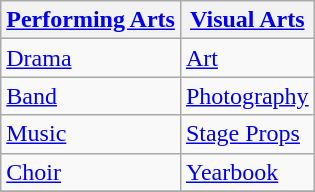<table class="wikitable">
<tr>
<th><a href='#'>Performing Arts</a></th>
<th><a href='#'>Visual Arts</a></th>
</tr>
<tr>
<td><a href='#'>Drama</a></td>
<td><a href='#'>Art</a></td>
</tr>
<tr>
<td><a href='#'>Band</a></td>
<td><a href='#'>Photography</a></td>
</tr>
<tr>
<td><a href='#'>Music</a></td>
<td><a href='#'>Stage Props</a></td>
</tr>
<tr>
<td><a href='#'>Choir</a></td>
<td><a href='#'>Yearbook</a></td>
</tr>
<tr>
</tr>
</table>
